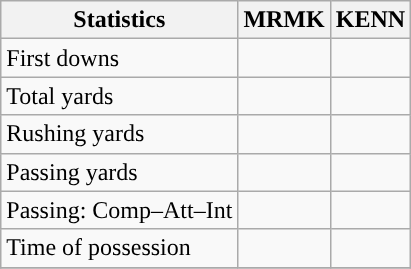<table class="wikitable" style="float: left;">
<tr>
<th>Statistics</th>
<th>MRMK</th>
<th>KENN</th>
</tr>
<tr>
<td>First downs</td>
<td></td>
<td></td>
</tr>
<tr>
<td>Total yards</td>
<td></td>
<td></td>
</tr>
<tr>
<td>Rushing yards</td>
<td></td>
<td></td>
</tr>
<tr>
<td>Passing yards</td>
<td></td>
<td></td>
</tr>
<tr>
<td>Passing: Comp–Att–Int</td>
<td></td>
<td></td>
</tr>
<tr>
<td>Time of possession</td>
<td></td>
<td></td>
</tr>
<tr>
</tr>
</table>
